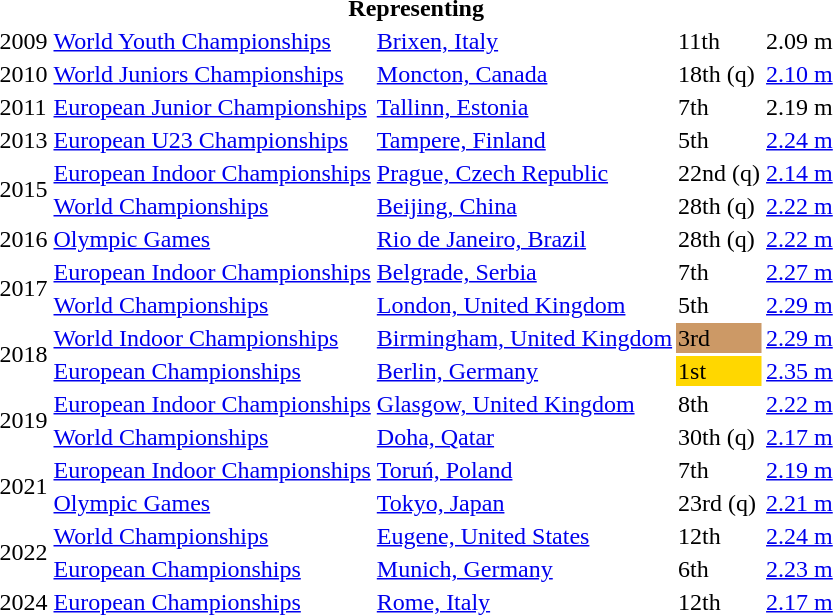<table>
<tr>
<th colspan="5">Representing </th>
</tr>
<tr>
<td>2009</td>
<td><a href='#'>World Youth Championships</a></td>
<td><a href='#'>Brixen, Italy</a></td>
<td>11th</td>
<td>2.09 m</td>
</tr>
<tr>
<td>2010</td>
<td><a href='#'>World Juniors Championships</a></td>
<td><a href='#'>Moncton, Canada</a></td>
<td>18th (q)</td>
<td><a href='#'>2.10 m</a></td>
</tr>
<tr>
<td>2011</td>
<td><a href='#'>European Junior Championships</a></td>
<td><a href='#'>Tallinn, Estonia</a></td>
<td>7th</td>
<td>2.19 m</td>
</tr>
<tr>
<td>2013</td>
<td><a href='#'>European U23 Championships</a></td>
<td><a href='#'>Tampere, Finland</a></td>
<td>5th</td>
<td><a href='#'>2.24 m</a></td>
</tr>
<tr>
<td rowspan=2>2015</td>
<td><a href='#'>European Indoor Championships</a></td>
<td><a href='#'>Prague, Czech Republic</a></td>
<td>22nd (q)</td>
<td><a href='#'>2.14 m</a></td>
</tr>
<tr>
<td><a href='#'>World Championships</a></td>
<td><a href='#'>Beijing, China</a></td>
<td>28th (q)</td>
<td><a href='#'>2.22 m</a></td>
</tr>
<tr>
<td>2016</td>
<td><a href='#'>Olympic Games</a></td>
<td><a href='#'>Rio de Janeiro, Brazil</a></td>
<td>28th (q)</td>
<td><a href='#'>2.22 m</a></td>
</tr>
<tr>
<td rowspan=2>2017</td>
<td><a href='#'>European Indoor Championships</a></td>
<td><a href='#'>Belgrade, Serbia</a></td>
<td>7th</td>
<td><a href='#'>2.27 m</a></td>
</tr>
<tr>
<td><a href='#'>World Championships</a></td>
<td><a href='#'>London, United Kingdom</a></td>
<td>5th</td>
<td><a href='#'>2.29 m</a></td>
</tr>
<tr>
<td rowspan=2>2018</td>
<td><a href='#'>World Indoor Championships</a></td>
<td><a href='#'>Birmingham, United Kingdom</a></td>
<td bgcolor=cc9966>3rd</td>
<td><a href='#'>2.29 m</a></td>
</tr>
<tr>
<td><a href='#'>European Championships</a></td>
<td><a href='#'>Berlin, Germany</a></td>
<td bgcolor=gold>1st</td>
<td><a href='#'>2.35 m</a></td>
</tr>
<tr>
<td rowspan=2>2019</td>
<td><a href='#'>European Indoor Championships</a></td>
<td><a href='#'>Glasgow, United Kingdom</a></td>
<td>8th</td>
<td><a href='#'>2.22 m</a></td>
</tr>
<tr>
<td><a href='#'>World Championships</a></td>
<td><a href='#'>Doha, Qatar</a></td>
<td>30th (q)</td>
<td><a href='#'>2.17 m</a></td>
</tr>
<tr>
<td rowspan=2>2021</td>
<td><a href='#'>European Indoor Championships</a></td>
<td><a href='#'>Toruń, Poland</a></td>
<td>7th</td>
<td><a href='#'>2.19 m</a></td>
</tr>
<tr>
<td><a href='#'>Olympic Games</a></td>
<td><a href='#'>Tokyo, Japan</a></td>
<td>23rd (q)</td>
<td><a href='#'>2.21 m</a></td>
</tr>
<tr>
<td rowspan=2>2022</td>
<td><a href='#'>World Championships</a></td>
<td><a href='#'>Eugene, United States</a></td>
<td>12th</td>
<td><a href='#'>2.24 m</a></td>
</tr>
<tr>
<td><a href='#'>European Championships</a></td>
<td><a href='#'>Munich, Germany</a></td>
<td>6th</td>
<td><a href='#'>2.23 m</a></td>
</tr>
<tr>
<td>2024</td>
<td><a href='#'>European Championships</a></td>
<td><a href='#'>Rome, Italy</a></td>
<td>12th</td>
<td><a href='#'>2.17 m</a></td>
</tr>
</table>
